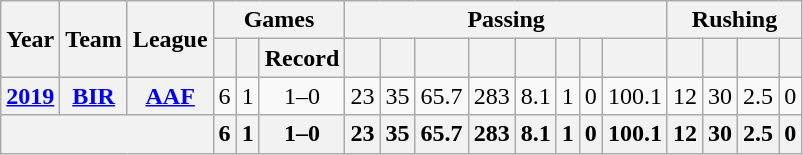<table class="wikitable" style="text-align:center;">
<tr>
<th rowspan="2">Year</th>
<th rowspan="2">Team</th>
<th rowspan="2">League</th>
<th colspan="3">Games</th>
<th colspan="8">Passing</th>
<th colspan="4">Rushing</th>
</tr>
<tr>
<th></th>
<th></th>
<th>Record</th>
<th></th>
<th></th>
<th></th>
<th></th>
<th></th>
<th></th>
<th></th>
<th></th>
<th></th>
<th></th>
<th></th>
<th></th>
</tr>
<tr>
<th><a href='#'>2019</a></th>
<th><a href='#'>BIR</a></th>
<th><a href='#'>AAF</a></th>
<td>6</td>
<td>1</td>
<td>1–0</td>
<td>23</td>
<td>35</td>
<td>65.7</td>
<td>283</td>
<td>8.1</td>
<td>1</td>
<td>0</td>
<td>100.1</td>
<td>12</td>
<td>30</td>
<td>2.5</td>
<td>0</td>
</tr>
<tr>
<th colspan="3"></th>
<th>6</th>
<th>1</th>
<th>1–0</th>
<th>23</th>
<th>35</th>
<th>65.7</th>
<th>283</th>
<th>8.1</th>
<th>1</th>
<th>0</th>
<th>100.1</th>
<th>12</th>
<th>30</th>
<th>2.5</th>
<th>0</th>
</tr>
</table>
